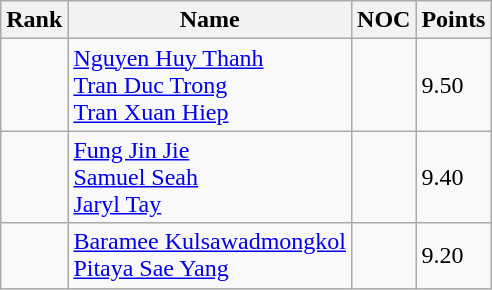<table class="wikitable sortable">
<tr>
<th>Rank</th>
<th>Name</th>
<th>NOC</th>
<th>Points</th>
</tr>
<tr>
<td></td>
<td><a href='#'>Nguyen Huy Thanh</a> <br> <a href='#'>Tran Duc Trong</a><br> <a href='#'>Tran Xuan Hiep</a></td>
<td></td>
<td>9.50</td>
</tr>
<tr>
<td></td>
<td><a href='#'>Fung Jin Jie</a> <br> <a href='#'>Samuel Seah</a> <br> <a href='#'>Jaryl Tay</a></td>
<td></td>
<td>9.40</td>
</tr>
<tr>
<td></td>
<td><a href='#'>Baramee Kulsawadmongkol</a> <br> <a href='#'>Pitaya Sae Yang</a></td>
<td></td>
<td>9.20</td>
</tr>
</table>
